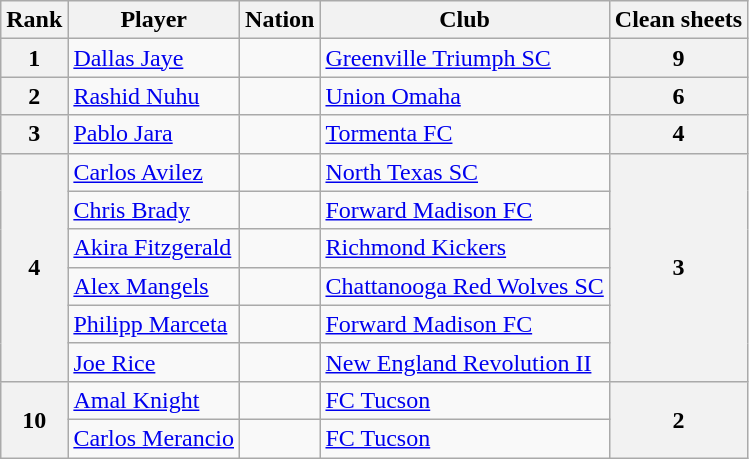<table class="wikitable">
<tr>
<th>Rank</th>
<th>Player</th>
<th>Nation</th>
<th>Club</th>
<th>Clean sheets</th>
</tr>
<tr>
<th>1</th>
<td><a href='#'>Dallas Jaye</a></td>
<td></td>
<td><a href='#'>Greenville Triumph SC</a></td>
<th>9</th>
</tr>
<tr>
<th>2</th>
<td><a href='#'>Rashid Nuhu</a></td>
<td></td>
<td><a href='#'>Union Omaha</a></td>
<th>6</th>
</tr>
<tr>
<th>3</th>
<td><a href='#'>Pablo Jara</a></td>
<td></td>
<td><a href='#'>Tormenta FC</a></td>
<th>4</th>
</tr>
<tr>
<th rowspan=6>4</th>
<td><a href='#'>Carlos Avilez</a></td>
<td></td>
<td><a href='#'>North Texas SC</a></td>
<th rowspan=6>3</th>
</tr>
<tr>
<td><a href='#'>Chris Brady</a></td>
<td></td>
<td><a href='#'>Forward Madison FC</a></td>
</tr>
<tr>
<td><a href='#'>Akira Fitzgerald</a></td>
<td></td>
<td><a href='#'>Richmond Kickers</a></td>
</tr>
<tr>
<td><a href='#'>Alex Mangels</a></td>
<td></td>
<td><a href='#'>Chattanooga Red Wolves SC</a></td>
</tr>
<tr>
<td><a href='#'>Philipp Marceta</a></td>
<td></td>
<td><a href='#'>Forward Madison FC</a></td>
</tr>
<tr>
<td><a href='#'>Joe Rice</a></td>
<td></td>
<td><a href='#'>New England Revolution II</a></td>
</tr>
<tr>
<th rowspan=2>10</th>
<td><a href='#'>Amal Knight</a></td>
<td></td>
<td><a href='#'>FC Tucson</a></td>
<th rowspan=2>2</th>
</tr>
<tr>
<td><a href='#'>Carlos Merancio</a></td>
<td></td>
<td><a href='#'>FC Tucson</a></td>
</tr>
</table>
